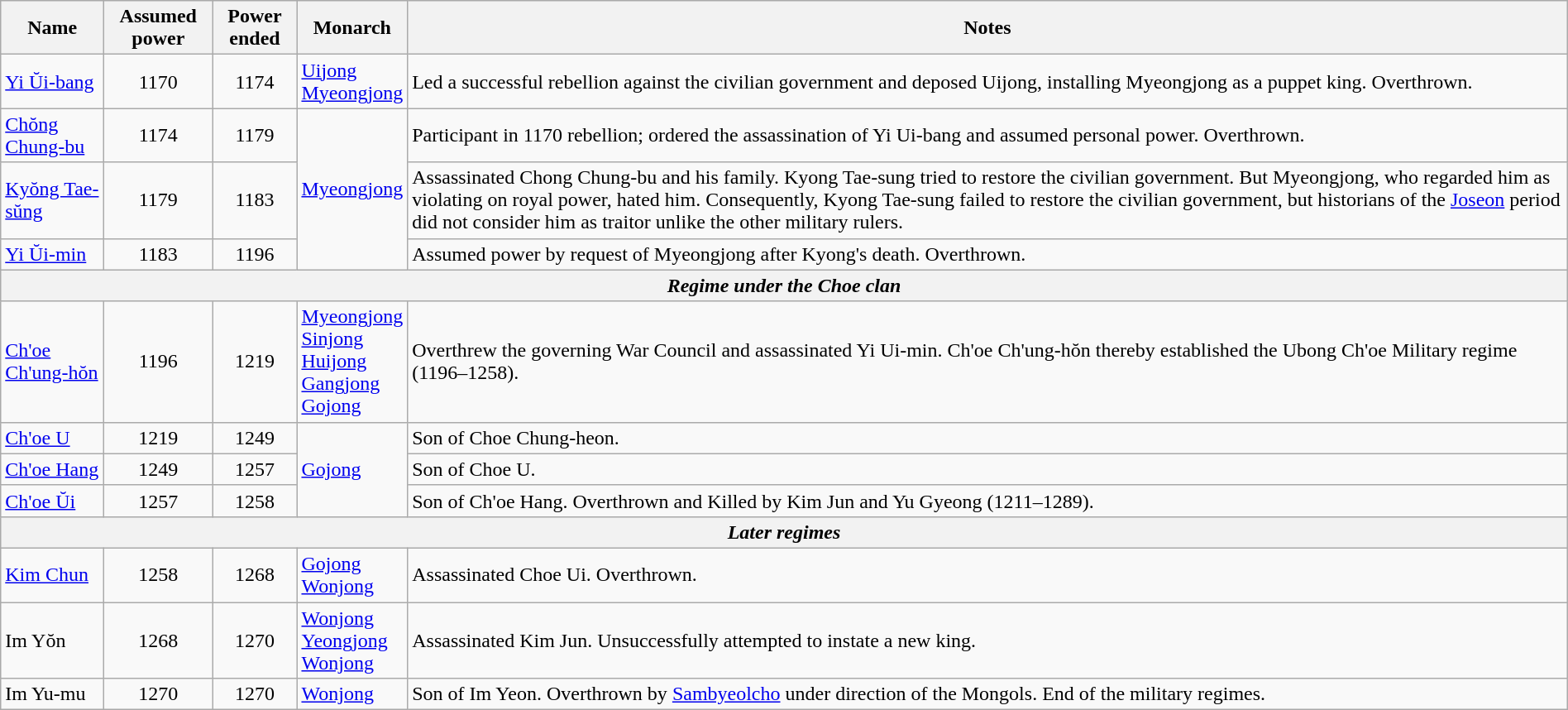<table class="wikitable" style="margin-right: 0;">
<tr>
<th>Name</th>
<th>Assumed power</th>
<th>Power ended</th>
<th>Monarch</th>
<th>Notes</th>
</tr>
<tr>
<td><a href='#'>Yi Ŭi-bang</a></td>
<td style="text-align: center;">1170</td>
<td style="text-align: center;">1174</td>
<td><a href='#'>Uijong</a> <br> <a href='#'>Myeongjong</a></td>
<td>Led a successful rebellion against the civilian government and deposed Uijong, installing Myeongjong as a puppet king. Overthrown.</td>
</tr>
<tr>
<td><a href='#'>Chŏng Chung-bu</a></td>
<td style="text-align: center;">1174</td>
<td style="text-align: center;">1179</td>
<td rowspan="3"><a href='#'>Myeongjong</a></td>
<td>Participant in 1170 rebellion; ordered the assassination of Yi Ui-bang and assumed personal power. Overthrown.</td>
</tr>
<tr>
<td><a href='#'>Kyŏng Tae-sŭng</a></td>
<td style="text-align: center;">1179</td>
<td style="text-align: center;">1183</td>
<td>Assassinated Chong Chung-bu and his family. Kyong Tae-sung tried to restore the civilian government. But Myeongjong, who regarded him as violating on royal power, hated him. Consequently, Kyong Tae-sung failed to restore the civilian government, but historians of the <a href='#'>Joseon</a> period did not consider him as traitor unlike the other military rulers.</td>
</tr>
<tr>
<td><a href='#'>Yi Ŭi-min</a></td>
<td style="text-align: center;">1183</td>
<td style="text-align: center;">1196</td>
<td>Assumed power by request of Myeongjong after Kyong's death. Overthrown.</td>
</tr>
<tr>
<th colspan="5"><em>Regime under the Choe clan</em></th>
</tr>
<tr>
<td><a href='#'>Ch'oe Ch'ung-hŏn</a></td>
<td style="text-align: center;">1196</td>
<td style="text-align: center;">1219</td>
<td><a href='#'>Myeongjong</a> <br> <a href='#'>Sinjong</a> <br> <a href='#'>Huijong</a> <br> <a href='#'>Gangjong</a> <br> <a href='#'>Gojong</a></td>
<td>Overthrew the governing War Council and assassinated Yi Ui-min. Ch'oe Ch'ung-hŏn thereby established the Ubong Ch'oe Military regime (1196–1258).</td>
</tr>
<tr>
<td><a href='#'>Ch'oe U</a></td>
<td style="text-align: center;">1219</td>
<td style="text-align: center;">1249</td>
<td rowspan="3"><a href='#'>Gojong</a></td>
<td>Son of Choe Chung-heon.</td>
</tr>
<tr>
<td><a href='#'>Ch'oe Hang</a></td>
<td style="text-align: center;">1249</td>
<td style="text-align: center;">1257</td>
<td>Son of Choe U.</td>
</tr>
<tr>
<td><a href='#'>Ch'oe Ŭi</a></td>
<td style="text-align: center;">1257</td>
<td style="text-align: center;">1258</td>
<td>Son of Ch'oe Hang. Overthrown and Killed by Kim Jun and Yu Gyeong (1211–1289).</td>
</tr>
<tr>
<th colspan="5"><em>Later regimes</em></th>
</tr>
<tr>
<td><a href='#'>Kim Chun</a></td>
<td style="text-align: center;">1258</td>
<td style="text-align: center;">1268</td>
<td><a href='#'>Gojong</a><br><a href='#'>Wonjong</a></td>
<td>Assassinated Choe Ui. Overthrown.</td>
</tr>
<tr>
<td>Im Yŏn</td>
<td style="text-align: center;">1268</td>
<td style="text-align: center;">1270</td>
<td><a href='#'>Wonjong</a> <br> <a href='#'>Yeongjong</a> <br> <a href='#'>Wonjong</a></td>
<td>Assassinated Kim Jun. Unsuccessfully attempted to instate a new king.</td>
</tr>
<tr>
<td>Im Yu-mu</td>
<td style="text-align: center;">1270</td>
<td style="text-align: center;">1270</td>
<td><a href='#'>Wonjong</a></td>
<td>Son of Im Yeon. Overthrown by <a href='#'>Sambyeolcho</a> under direction of the Mongols. End of the military regimes.</td>
</tr>
</table>
